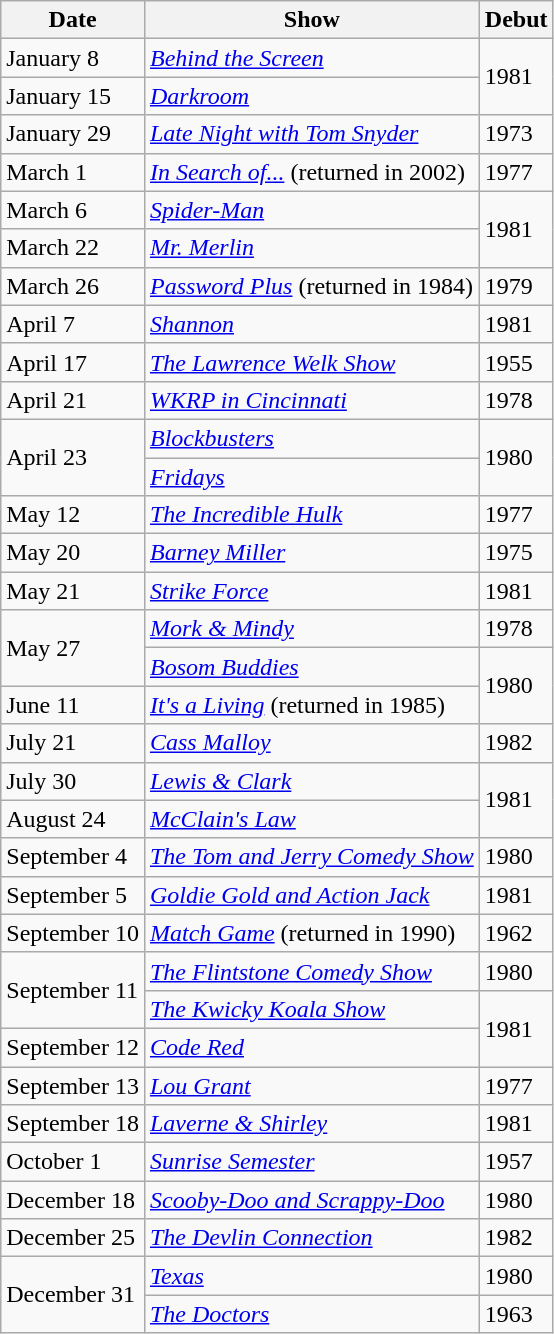<table class="wikitable sortable">
<tr>
<th>Date</th>
<th>Show</th>
<th>Debut</th>
</tr>
<tr>
<td>January 8</td>
<td><em><a href='#'>Behind the Screen</a></em></td>
<td rowspan="2">1981</td>
</tr>
<tr>
<td>January 15</td>
<td><em><a href='#'>Darkroom</a></em></td>
</tr>
<tr>
<td>January 29</td>
<td><em><a href='#'>Late Night with Tom Snyder</a></em></td>
<td>1973</td>
</tr>
<tr>
<td>March 1</td>
<td><em><a href='#'>In Search of...</a></em> (returned in 2002)</td>
<td>1977</td>
</tr>
<tr>
<td>March 6</td>
<td><em><a href='#'>Spider-Man</a></em></td>
<td rowspan="2">1981</td>
</tr>
<tr>
<td>March 22</td>
<td><em><a href='#'>Mr. Merlin</a></em></td>
</tr>
<tr>
<td>March 26</td>
<td><em><a href='#'>Password Plus</a></em> (returned in 1984)</td>
<td>1979</td>
</tr>
<tr>
<td>April 7</td>
<td><em><a href='#'>Shannon</a></em></td>
<td>1981</td>
</tr>
<tr>
<td>April 17</td>
<td><em><a href='#'>The Lawrence Welk Show</a></em></td>
<td>1955</td>
</tr>
<tr>
<td>April 21</td>
<td><em><a href='#'>WKRP in Cincinnati</a></em></td>
<td>1978</td>
</tr>
<tr>
<td rowspan="2">April 23</td>
<td><em><a href='#'>Blockbusters</a></em></td>
<td rowspan="2">1980</td>
</tr>
<tr>
<td><em><a href='#'>Fridays</a></em></td>
</tr>
<tr>
<td>May 12</td>
<td><em><a href='#'>The Incredible Hulk</a></em></td>
<td>1977</td>
</tr>
<tr>
<td>May 20</td>
<td><em><a href='#'>Barney Miller</a></em></td>
<td>1975</td>
</tr>
<tr>
<td>May 21</td>
<td><em><a href='#'>Strike Force</a></em></td>
<td>1981</td>
</tr>
<tr>
<td rowspan="2">May 27</td>
<td><em><a href='#'>Mork & Mindy</a></em></td>
<td>1978</td>
</tr>
<tr>
<td><em><a href='#'>Bosom Buddies</a></em></td>
<td rowspan="2">1980</td>
</tr>
<tr>
<td>June 11</td>
<td><em><a href='#'>It's a Living</a></em> (returned in 1985)</td>
</tr>
<tr>
<td>July 21</td>
<td><em><a href='#'>Cass Malloy</a></em></td>
<td>1982</td>
</tr>
<tr>
<td>July 30</td>
<td><em><a href='#'>Lewis & Clark</a></em></td>
<td rowspan="2">1981</td>
</tr>
<tr>
<td>August 24</td>
<td><em><a href='#'>McClain's Law</a></em></td>
</tr>
<tr>
<td>September 4</td>
<td><em><a href='#'>The Tom and Jerry Comedy Show</a></em></td>
<td>1980</td>
</tr>
<tr>
<td>September 5</td>
<td><em><a href='#'>Goldie Gold and Action Jack</a></em></td>
<td>1981</td>
</tr>
<tr>
<td>September 10</td>
<td><em><a href='#'>Match Game</a></em> (returned in 1990)</td>
<td>1962</td>
</tr>
<tr>
<td rowspan="2">September 11</td>
<td><em><a href='#'>The Flintstone Comedy Show</a></em></td>
<td>1980</td>
</tr>
<tr>
<td><em><a href='#'>The Kwicky Koala Show</a></em></td>
<td rowspan="2">1981</td>
</tr>
<tr>
<td>September 12</td>
<td><em><a href='#'>Code Red</a></em></td>
</tr>
<tr>
<td>September 13</td>
<td><em><a href='#'>Lou Grant</a></em></td>
<td>1977</td>
</tr>
<tr>
<td>September 18</td>
<td><em><a href='#'>Laverne & Shirley</a></em></td>
<td>1981</td>
</tr>
<tr>
<td>October 1</td>
<td><em><a href='#'>Sunrise Semester</a></em></td>
<td>1957</td>
</tr>
<tr>
<td>December 18</td>
<td><em><a href='#'>Scooby-Doo and Scrappy-Doo</a></em></td>
<td>1980</td>
</tr>
<tr>
<td>December 25</td>
<td><em><a href='#'>The Devlin Connection</a></em></td>
<td>1982</td>
</tr>
<tr>
<td rowspan="2">December 31</td>
<td><em><a href='#'>Texas</a></em></td>
<td>1980</td>
</tr>
<tr>
<td><em><a href='#'>The Doctors</a></em></td>
<td>1963</td>
</tr>
</table>
